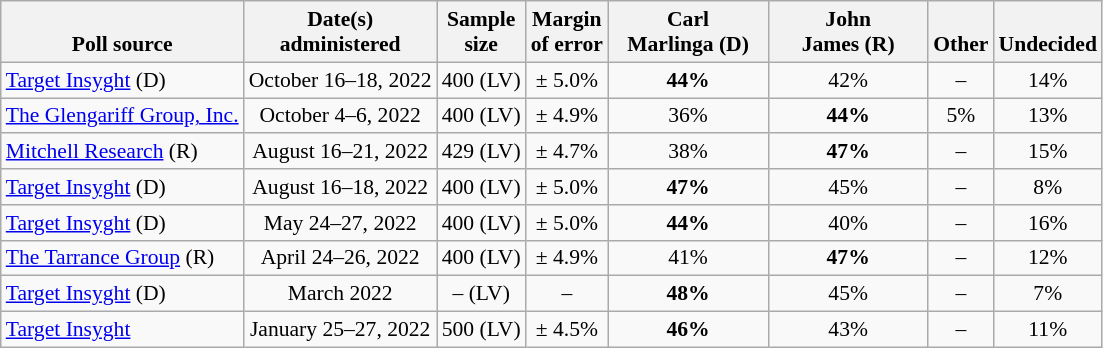<table class="wikitable" style="font-size:90%;text-align:center;">
<tr valign=bottom>
<th>Poll source</th>
<th>Date(s)<br>administered</th>
<th>Sample<br>size</th>
<th>Margin<br>of error</th>
<th style="width:100px;">Carl<br>Marlinga (D)</th>
<th style="width:100px;">John<br>James (R)</th>
<th>Other</th>
<th>Undecided</th>
</tr>
<tr>
<td style="text-align:left;"><a href='#'>Target Insyght</a> (D)</td>
<td>October 16–18, 2022</td>
<td>400 (LV)</td>
<td>± 5.0%</td>
<td><strong>44%</strong></td>
<td>42%</td>
<td>–</td>
<td>14%</td>
</tr>
<tr>
<td style="text-align:left;"><a href='#'>The Glengariff Group, Inc.</a></td>
<td>October 4–6, 2022</td>
<td>400 (LV)</td>
<td>± 4.9%</td>
<td>36%</td>
<td><strong>44%</strong></td>
<td>5%</td>
<td>13%</td>
</tr>
<tr>
<td style="text-align:left;"><a href='#'>Mitchell Research</a> (R)</td>
<td>August 16–21, 2022</td>
<td>429 (LV)</td>
<td>± 4.7%</td>
<td>38%</td>
<td><strong>47%</strong></td>
<td>–</td>
<td>15%</td>
</tr>
<tr>
<td style="text-align:left;"><a href='#'>Target Insyght</a> (D)</td>
<td>August 16–18, 2022</td>
<td>400 (LV)</td>
<td>± 5.0%</td>
<td><strong>47%</strong></td>
<td>45%</td>
<td>–</td>
<td>8%</td>
</tr>
<tr>
<td style="text-align:left;"><a href='#'>Target Insyght</a> (D)</td>
<td>May 24–27, 2022</td>
<td>400 (LV)</td>
<td>± 5.0%</td>
<td><strong>44%</strong></td>
<td>40%</td>
<td>–</td>
<td>16%</td>
</tr>
<tr>
<td style="text-align:left;"><a href='#'>The Tarrance Group</a> (R)</td>
<td>April 24–26, 2022</td>
<td>400 (LV)</td>
<td>± 4.9%</td>
<td>41%</td>
<td><strong>47%</strong></td>
<td>–</td>
<td>12%</td>
</tr>
<tr>
<td style="text-align:left;"><a href='#'>Target Insyght</a> (D)</td>
<td>March 2022</td>
<td>– (LV)</td>
<td>–</td>
<td><strong>48%</strong></td>
<td>45%</td>
<td>–</td>
<td>7%</td>
</tr>
<tr>
<td style="text-align:left;"><a href='#'>Target Insyght</a></td>
<td>January 25–27, 2022</td>
<td>500 (LV)</td>
<td>± 4.5%</td>
<td><strong>46%</strong></td>
<td>43%</td>
<td>–</td>
<td>11%</td>
</tr>
</table>
